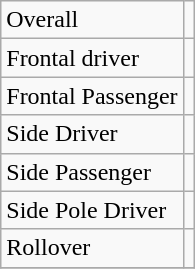<table class="wikitable">
<tr>
<td>Overall</td>
<td></td>
</tr>
<tr>
<td>Frontal driver</td>
<td></td>
</tr>
<tr>
<td>Frontal Passenger</td>
<td></td>
</tr>
<tr>
<td>Side Driver</td>
<td></td>
</tr>
<tr>
<td>Side Passenger</td>
<td></td>
</tr>
<tr>
<td>Side Pole Driver</td>
<td></td>
</tr>
<tr>
<td>Rollover</td>
<td></td>
</tr>
<tr>
</tr>
</table>
